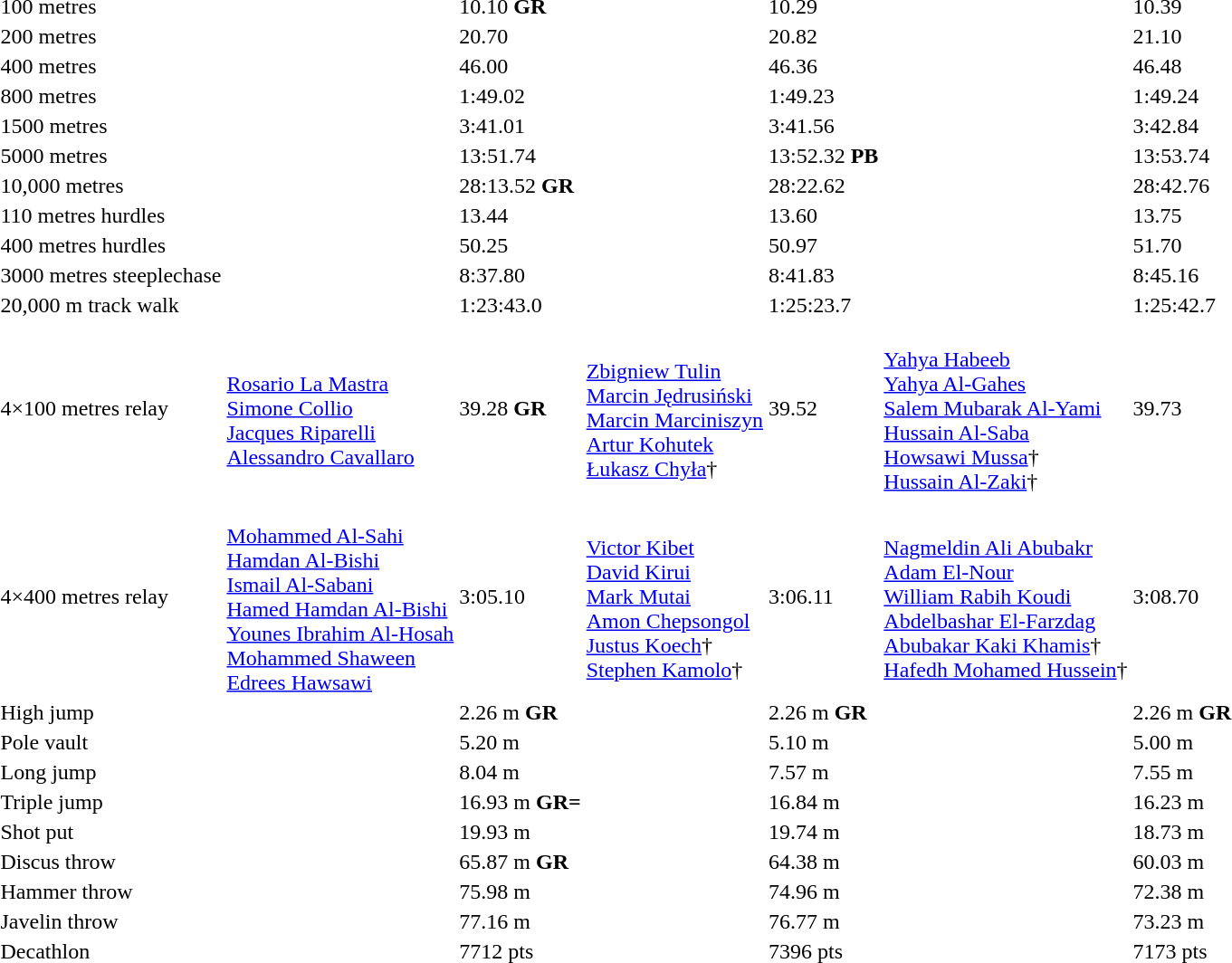<table>
<tr>
<td>100 metres</td>
<td></td>
<td>10.10 <strong>GR</strong></td>
<td></td>
<td>10.29</td>
<td></td>
<td>10.39</td>
</tr>
<tr>
<td>200 metres</td>
<td></td>
<td>20.70</td>
<td></td>
<td>20.82</td>
<td></td>
<td>21.10</td>
</tr>
<tr>
<td>400 metres</td>
<td></td>
<td>46.00</td>
<td></td>
<td>46.36</td>
<td></td>
<td>46.48</td>
</tr>
<tr>
<td>800 metres</td>
<td></td>
<td>1:49.02</td>
<td></td>
<td>1:49.23</td>
<td></td>
<td>1:49.24</td>
</tr>
<tr>
<td>1500 metres</td>
<td></td>
<td>3:41.01</td>
<td></td>
<td>3:41.56</td>
<td></td>
<td>3:42.84</td>
</tr>
<tr>
<td>5000 metres</td>
<td></td>
<td>13:51.74</td>
<td></td>
<td>13:52.32 <strong>PB</strong></td>
<td></td>
<td>13:53.74</td>
</tr>
<tr>
<td>10,000 metres</td>
<td></td>
<td>28:13.52 <strong>GR</strong></td>
<td></td>
<td>28:22.62</td>
<td></td>
<td>28:42.76</td>
</tr>
<tr>
<td>110 metres hurdles</td>
<td></td>
<td>13.44</td>
<td></td>
<td>13.60</td>
<td></td>
<td>13.75</td>
</tr>
<tr>
<td>400 metres hurdles</td>
<td></td>
<td>50.25</td>
<td></td>
<td>50.97</td>
<td></td>
<td>51.70</td>
</tr>
<tr>
<td>3000 metres steeplechase</td>
<td></td>
<td>8:37.80</td>
<td></td>
<td>8:41.83</td>
<td></td>
<td>8:45.16</td>
</tr>
<tr>
<td>20,000 m track walk</td>
<td></td>
<td>1:23:43.0</td>
<td></td>
<td>1:25:23.7</td>
<td></td>
<td>1:25:42.7</td>
</tr>
<tr>
<td>4×100 metres relay</td>
<td><br><a href='#'>Rosario La Mastra</a><br><a href='#'>Simone Collio</a><br><a href='#'>Jacques Riparelli</a><br><a href='#'>Alessandro Cavallaro</a></td>
<td>39.28 <strong>GR</strong></td>
<td><br><a href='#'>Zbigniew Tulin</a><br><a href='#'>Marcin Jędrusiński</a><br><a href='#'>Marcin Marciniszyn</a><br><a href='#'>Artur Kohutek</a><br><a href='#'>Łukasz Chyła</a>†</td>
<td>39.52</td>
<td><br><a href='#'>Yahya Habeeb</a><br><a href='#'>Yahya Al-Gahes</a><br><a href='#'>Salem Mubarak Al-Yami</a><br><a href='#'>Hussain Al-Saba</a><br><a href='#'>Howsawi Mussa</a>†<br><a href='#'>Hussain Al-Zaki</a>†</td>
<td>39.73</td>
</tr>
<tr>
<td>4×400 metres relay</td>
<td><br><a href='#'>Mohammed Al-Sahi</a><br><a href='#'>Hamdan Al-Bishi</a><br><a href='#'>Ismail Al-Sabani</a><br><a href='#'>Hamed Hamdan Al-Bishi</a><br><a href='#'>Younes Ibrahim Al-Hosah</a><br><a href='#'>Mohammed Shaween</a><br><a href='#'>Edrees Hawsawi</a></td>
<td>3:05.10</td>
<td><br><a href='#'>Victor Kibet</a><br><a href='#'>David Kirui</a><br><a href='#'>Mark Mutai</a><br><a href='#'>Amon Chepsongol</a><br><a href='#'>Justus Koech</a>†<br><a href='#'>Stephen Kamolo</a>†</td>
<td>3:06.11</td>
<td><br><a href='#'>Nagmeldin Ali Abubakr</a><br><a href='#'>Adam El-Nour</a><br><a href='#'>William Rabih Koudi</a><br><a href='#'>Abdelbashar El-Farzdag</a><br><a href='#'>Abubakar Kaki Khamis</a>†<br><a href='#'>Hafedh Mohamed Hussein</a>†</td>
<td>3:08.70</td>
</tr>
<tr>
<td>High jump</td>
<td></td>
<td>2.26 m <strong>GR</strong></td>
<td></td>
<td>2.26 m <strong>GR</strong></td>
<td></td>
<td>2.26 m <strong>GR</strong></td>
</tr>
<tr>
<td>Pole vault</td>
<td></td>
<td>5.20 m</td>
<td></td>
<td>5.10 m</td>
<td></td>
<td>5.00 m</td>
</tr>
<tr>
<td>Long jump</td>
<td></td>
<td>8.04 m</td>
<td></td>
<td>7.57 m</td>
<td></td>
<td>7.55 m</td>
</tr>
<tr>
<td>Triple jump</td>
<td></td>
<td>16.93 m <strong>GR=</strong></td>
<td></td>
<td>16.84 m</td>
<td></td>
<td>16.23 m</td>
</tr>
<tr>
<td>Shot put</td>
<td></td>
<td>19.93 m</td>
<td></td>
<td>19.74 m</td>
<td></td>
<td>18.73 m</td>
</tr>
<tr>
<td>Discus throw</td>
<td></td>
<td>65.87 m <strong>GR</strong></td>
<td></td>
<td>64.38 m</td>
<td></td>
<td>60.03 m</td>
</tr>
<tr>
<td>Hammer throw</td>
<td></td>
<td>75.98 m</td>
<td></td>
<td>74.96 m</td>
<td></td>
<td>72.38 m</td>
</tr>
<tr>
<td>Javelin throw</td>
<td></td>
<td>77.16 m</td>
<td></td>
<td>76.77 m</td>
<td></td>
<td>73.23 m</td>
</tr>
<tr>
<td>Decathlon</td>
<td></td>
<td>7712 pts</td>
<td></td>
<td>7396 pts</td>
<td></td>
<td>7173 pts</td>
</tr>
</table>
